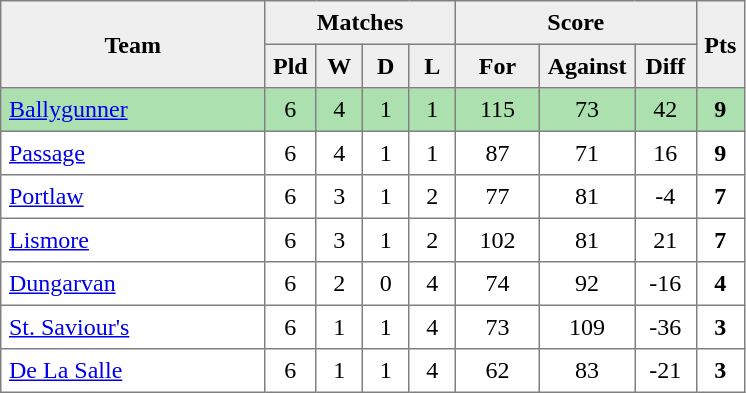<table style=border-collapse:collapse border=1 cellspacing=0 cellpadding=5>
<tr align=center bgcolor=#efefef>
<th rowspan=2 width=165>Team</th>
<th colspan=4>Matches</th>
<th colspan=3>Score</th>
<th rowspan=2width=20>Pts</th>
</tr>
<tr align=center bgcolor=#efefef>
<th width=20>Pld</th>
<th width=20>W</th>
<th width=20>D</th>
<th width=20>L</th>
<th width=45>For</th>
<th width=45>Against</th>
<th width=30>Diff</th>
</tr>
<tr align=center style="background:#ACE1AF;">
<td style="text-align:left;"><a href='#'>Ballygunner</a></td>
<td>6</td>
<td>4</td>
<td>1</td>
<td>1</td>
<td>115</td>
<td>73</td>
<td>42</td>
<td><strong>9</strong></td>
</tr>
<tr align=center>
<td style="text-align:left;"><a href='#'>Passage</a></td>
<td>6</td>
<td>4</td>
<td>1</td>
<td>1</td>
<td>87</td>
<td>71</td>
<td>16</td>
<td><strong>9</strong></td>
</tr>
<tr align=center>
<td style="text-align:left;"><a href='#'>Portlaw</a></td>
<td>6</td>
<td>3</td>
<td>1</td>
<td>2</td>
<td>77</td>
<td>81</td>
<td>-4</td>
<td><strong>7</strong></td>
</tr>
<tr align=center>
<td style="text-align:left;"><a href='#'>Lismore</a></td>
<td>6</td>
<td>3</td>
<td>1</td>
<td>2</td>
<td>102</td>
<td>81</td>
<td>21</td>
<td><strong>7</strong></td>
</tr>
<tr align=center>
<td style="text-align:left;"><a href='#'>Dungarvan</a></td>
<td>6</td>
<td>2</td>
<td>0</td>
<td>4</td>
<td>74</td>
<td>92</td>
<td>-16</td>
<td><strong>4</strong></td>
</tr>
<tr align=center>
<td style="text-align:left;"><a href='#'>St. Saviour's</a></td>
<td>6</td>
<td>1</td>
<td>1</td>
<td>4</td>
<td>73</td>
<td>109</td>
<td>-36</td>
<td><strong>3</strong></td>
</tr>
<tr align=center>
<td style="text-align:left;"><a href='#'>De La Salle</a></td>
<td>6</td>
<td>1</td>
<td>1</td>
<td>4</td>
<td>62</td>
<td>83</td>
<td>-21</td>
<td><strong>3</strong></td>
</tr>
</table>
